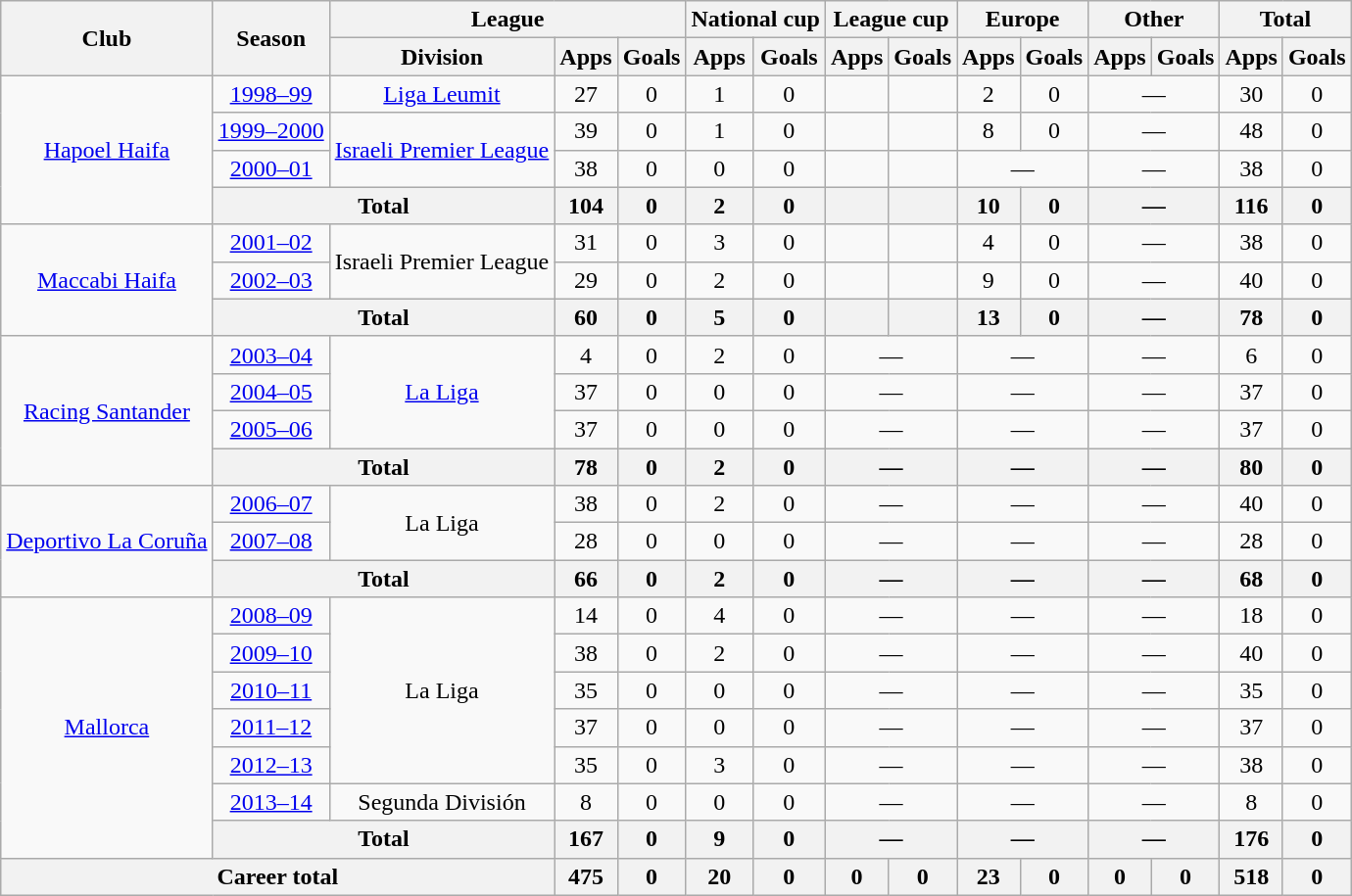<table class="wikitable" style="text-align:center">
<tr>
<th rowspan="2">Club</th>
<th rowspan="2">Season</th>
<th colspan="3">League</th>
<th colspan="2">National cup</th>
<th colspan="2">League cup</th>
<th colspan="2">Europe</th>
<th colspan="2">Other</th>
<th colspan="2">Total</th>
</tr>
<tr>
<th>Division</th>
<th>Apps</th>
<th>Goals</th>
<th>Apps</th>
<th>Goals</th>
<th>Apps</th>
<th>Goals</th>
<th>Apps</th>
<th>Goals</th>
<th>Apps</th>
<th>Goals</th>
<th>Apps</th>
<th>Goals</th>
</tr>
<tr>
<td rowspan="4"><a href='#'>Hapoel Haifa</a></td>
<td><a href='#'>1998–99</a></td>
<td><a href='#'>Liga Leumit</a></td>
<td>27</td>
<td>0</td>
<td>1</td>
<td>0</td>
<td></td>
<td></td>
<td>2</td>
<td>0</td>
<td colspan="2">—</td>
<td>30</td>
<td>0</td>
</tr>
<tr>
<td><a href='#'>1999–2000</a></td>
<td rowspan="2"><a href='#'>Israeli Premier League</a></td>
<td>39</td>
<td>0</td>
<td>1</td>
<td>0</td>
<td></td>
<td></td>
<td>8</td>
<td>0</td>
<td colspan="2">—</td>
<td>48</td>
<td>0</td>
</tr>
<tr>
<td><a href='#'>2000–01</a></td>
<td>38</td>
<td>0</td>
<td>0</td>
<td>0</td>
<td></td>
<td></td>
<td colspan="2">—</td>
<td colspan="2">—</td>
<td>38</td>
<td>0</td>
</tr>
<tr>
<th colspan="2">Total</th>
<th>104</th>
<th>0</th>
<th>2</th>
<th>0</th>
<th></th>
<th></th>
<th>10</th>
<th>0</th>
<th colspan="2">—</th>
<th>116</th>
<th>0</th>
</tr>
<tr>
<td rowspan="3"><a href='#'>Maccabi Haifa</a></td>
<td><a href='#'>2001–02</a></td>
<td rowspan="2">Israeli Premier League</td>
<td>31</td>
<td>0</td>
<td>3</td>
<td>0</td>
<td></td>
<td></td>
<td>4</td>
<td>0</td>
<td colspan="2">—</td>
<td>38</td>
<td>0</td>
</tr>
<tr>
<td><a href='#'>2002–03</a></td>
<td>29</td>
<td>0</td>
<td>2</td>
<td>0</td>
<td></td>
<td></td>
<td>9</td>
<td>0</td>
<td colspan="2">—</td>
<td>40</td>
<td>0</td>
</tr>
<tr>
<th colspan="2">Total</th>
<th>60</th>
<th>0</th>
<th>5</th>
<th>0</th>
<th></th>
<th></th>
<th>13</th>
<th>0</th>
<th colspan="2">—</th>
<th>78</th>
<th>0</th>
</tr>
<tr>
<td rowspan="4"><a href='#'>Racing Santander</a></td>
<td><a href='#'>2003–04</a></td>
<td rowspan="3"><a href='#'>La Liga</a></td>
<td>4</td>
<td>0</td>
<td>2</td>
<td>0</td>
<td colspan="2">—</td>
<td colspan="2">—</td>
<td colspan="2">—</td>
<td>6</td>
<td>0</td>
</tr>
<tr>
<td><a href='#'>2004–05</a></td>
<td>37</td>
<td>0</td>
<td>0</td>
<td>0</td>
<td colspan="2">—</td>
<td colspan="2">—</td>
<td colspan="2">—</td>
<td>37</td>
<td>0</td>
</tr>
<tr>
<td><a href='#'>2005–06</a></td>
<td>37</td>
<td>0</td>
<td>0</td>
<td>0</td>
<td colspan="2">—</td>
<td colspan="2">—</td>
<td colspan="2">—</td>
<td>37</td>
<td>0</td>
</tr>
<tr>
<th colspan="2">Total</th>
<th>78</th>
<th>0</th>
<th>2</th>
<th>0</th>
<th colspan="2">—</th>
<th colspan="2">—</th>
<th colspan="2">—</th>
<th>80</th>
<th>0</th>
</tr>
<tr>
<td rowspan="3"><a href='#'>Deportivo La Coruña</a></td>
<td><a href='#'>2006–07</a></td>
<td rowspan="2">La Liga</td>
<td>38</td>
<td>0</td>
<td>2</td>
<td>0</td>
<td colspan="2">—</td>
<td colspan="2">—</td>
<td colspan="2">—</td>
<td>40</td>
<td>0</td>
</tr>
<tr>
<td><a href='#'>2007–08</a></td>
<td>28</td>
<td>0</td>
<td>0</td>
<td>0</td>
<td colspan="2">—</td>
<td colspan="2">—</td>
<td colspan="2">—</td>
<td>28</td>
<td>0</td>
</tr>
<tr>
<th colspan="2">Total</th>
<th>66</th>
<th>0</th>
<th>2</th>
<th>0</th>
<th colspan="2">—</th>
<th colspan="2">—</th>
<th colspan="2">—</th>
<th>68</th>
<th>0</th>
</tr>
<tr>
<td rowspan="7"><a href='#'>Mallorca</a></td>
<td><a href='#'>2008–09</a></td>
<td rowspan="5">La Liga</td>
<td>14</td>
<td>0</td>
<td>4</td>
<td>0</td>
<td colspan="2">—</td>
<td colspan="2">—</td>
<td colspan="2">—</td>
<td>18</td>
<td>0</td>
</tr>
<tr>
<td><a href='#'>2009–10</a></td>
<td>38</td>
<td>0</td>
<td>2</td>
<td>0</td>
<td colspan="2">—</td>
<td colspan="2">—</td>
<td colspan="2">—</td>
<td>40</td>
<td>0</td>
</tr>
<tr>
<td><a href='#'>2010–11</a></td>
<td>35</td>
<td>0</td>
<td>0</td>
<td>0</td>
<td colspan="2">—</td>
<td colspan="2">—</td>
<td colspan="2">—</td>
<td>35</td>
<td>0</td>
</tr>
<tr>
<td><a href='#'>2011–12</a></td>
<td>37</td>
<td>0</td>
<td>0</td>
<td>0</td>
<td colspan="2">—</td>
<td colspan="2">—</td>
<td colspan="2">—</td>
<td>37</td>
<td>0</td>
</tr>
<tr>
<td><a href='#'>2012–13</a></td>
<td>35</td>
<td>0</td>
<td>3</td>
<td>0</td>
<td colspan="2">—</td>
<td colspan="2">—</td>
<td colspan="2">—</td>
<td>38</td>
<td>0</td>
</tr>
<tr>
<td><a href='#'>2013–14</a></td>
<td>Segunda División</td>
<td>8</td>
<td>0</td>
<td>0</td>
<td>0</td>
<td colspan="2">—</td>
<td colspan="2">—</td>
<td colspan="2">—</td>
<td>8</td>
<td>0</td>
</tr>
<tr>
<th colspan="2">Total</th>
<th>167</th>
<th>0</th>
<th>9</th>
<th>0</th>
<th colspan="2">—</th>
<th colspan="2">—</th>
<th colspan="2">—</th>
<th>176</th>
<th>0</th>
</tr>
<tr>
<th colspan="3">Career total</th>
<th>475</th>
<th>0</th>
<th>20</th>
<th>0</th>
<th>0</th>
<th>0</th>
<th>23</th>
<th>0</th>
<th>0</th>
<th>0</th>
<th>518</th>
<th>0</th>
</tr>
</table>
